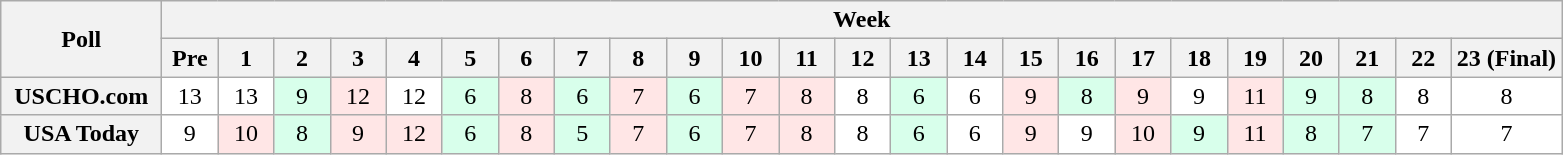<table class="wikitable" style="white-space:nowrap;">
<tr>
<th scope="col" width="100" rowspan="2">Poll</th>
<th colspan="25">Week</th>
</tr>
<tr>
<th scope="col" width="30">Pre</th>
<th scope="col" width="30">1</th>
<th scope="col" width="30">2</th>
<th scope="col" width="30">3</th>
<th scope="col" width="30">4</th>
<th scope="col" width="30">5</th>
<th scope="col" width="30">6</th>
<th scope="col" width="30">7</th>
<th scope="col" width="30">8</th>
<th scope="col" width="30">9</th>
<th scope="col" width="30">10</th>
<th scope="col" width="30">11</th>
<th scope="col" width="30">12</th>
<th scope="col" width="30">13</th>
<th scope="col" width="30">14</th>
<th scope="col" width="30">15</th>
<th scope="col" width="30">16</th>
<th scope="col" width="30">17</th>
<th scope="col" width="30">18</th>
<th scope="col" width="30">19</th>
<th scope="col" width="30">20</th>
<th scope="col" width="30">21</th>
<th scope="col" width="30">22</th>
<th scope="col" width="30">23 (Final)</th>
</tr>
<tr style="text-align:center;">
<th>USCHO.com</th>
<td bgcolor=FFFFFF>13</td>
<td bgcolor=FFFFFF>13</td>
<td bgcolor=D8FFEB>9</td>
<td bgcolor=FFE6E6>12</td>
<td bgcolor=FFFFFF>12</td>
<td bgcolor=D8FFEB>6</td>
<td bgcolor=FFE6E6>8</td>
<td bgcolor=D8FFEB>6</td>
<td bgcolor=FFE6E6>7</td>
<td bgcolor=D8FFEB>6</td>
<td bgcolor=FFE6E6>7</td>
<td bgcolor=FFE6E6>8</td>
<td bgcolor=FFFFFF>8</td>
<td bgcolor=D8FFEB>6</td>
<td bgcolor=FFFFFF>6</td>
<td bgcolor=FFE6E6>9</td>
<td bgcolor=D8FFEB>8</td>
<td bgcolor=FFE6E6>9</td>
<td bgcolor=FFFFFF>9</td>
<td bgcolor=FFE6E6>11</td>
<td bgcolor=D8FFEB>9</td>
<td bgcolor=D8FFEB>8</td>
<td bgcolor=FFFFFF>8</td>
<td bgcolor=FFFFFF>8</td>
</tr>
<tr style="text-align:center;">
<th>USA Today</th>
<td bgcolor=FFFFFF>9</td>
<td bgcolor=FFE6E6>10</td>
<td bgcolor=D8FFEB>8</td>
<td bgcolor=FFE6E6>9</td>
<td bgcolor=FFE6E6>12</td>
<td bgcolor=D8FFEB>6</td>
<td bgcolor=FFE6E6>8</td>
<td bgcolor=D8FFEB>5</td>
<td bgcolor=FFE6E6>7</td>
<td bgcolor=D8FFEB>6</td>
<td bgcolor=FFE6E6>7</td>
<td bgcolor=FFE6E6>8</td>
<td bgcolor=FFFFFF>8</td>
<td bgcolor=D8FFEB>6</td>
<td bgcolor=FFFFFF>6</td>
<td bgcolor=FFE6E6>9</td>
<td bgcolor=FFFFFF>9</td>
<td bgcolor=FFE6E6>10</td>
<td bgcolor=D8FFEB>9</td>
<td bgcolor=FFE6E6>11</td>
<td bgcolor=D8FFEB>8</td>
<td bgcolor=D8FFEB>7</td>
<td bgcolor=FFFFFF>7</td>
<td bgcolor=FFFFFF>7</td>
</tr>
</table>
